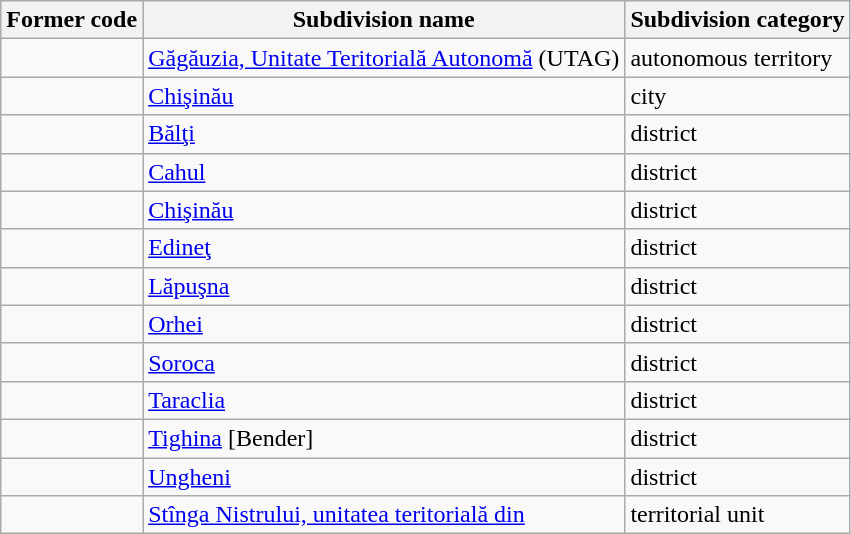<table class="wikitable sortable mw-collapsible">
<tr>
<th>Former code</th>
<th>Subdivision name</th>
<th>Subdivision category</th>
</tr>
<tr>
<td></td>
<td><a href='#'>Găgăuzia, Unitate Teritorială Autonomă</a> (UTAG)</td>
<td>autonomous territory</td>
</tr>
<tr>
<td></td>
<td><a href='#'>Chişinău</a></td>
<td>city</td>
</tr>
<tr>
<td></td>
<td><a href='#'>Bălţi</a></td>
<td>district</td>
</tr>
<tr>
<td></td>
<td><a href='#'>Cahul</a></td>
<td>district</td>
</tr>
<tr>
<td></td>
<td><a href='#'>Chişinău</a></td>
<td>district</td>
</tr>
<tr>
<td></td>
<td><a href='#'>Edineţ</a></td>
<td>district</td>
</tr>
<tr>
<td></td>
<td><a href='#'>Lăpuşna</a></td>
<td>district</td>
</tr>
<tr>
<td></td>
<td><a href='#'>Orhei</a></td>
<td>district</td>
</tr>
<tr>
<td></td>
<td><a href='#'>Soroca</a></td>
<td>district</td>
</tr>
<tr>
<td></td>
<td><a href='#'>Taraclia</a></td>
<td>district</td>
</tr>
<tr>
<td></td>
<td><a href='#'>Tighina</a> [Bender]</td>
<td>district</td>
</tr>
<tr>
<td></td>
<td><a href='#'>Ungheni</a></td>
<td>district</td>
</tr>
<tr>
<td></td>
<td><a href='#'>Stînga Nistrului, unitatea teritorială din</a></td>
<td>territorial unit</td>
</tr>
</table>
